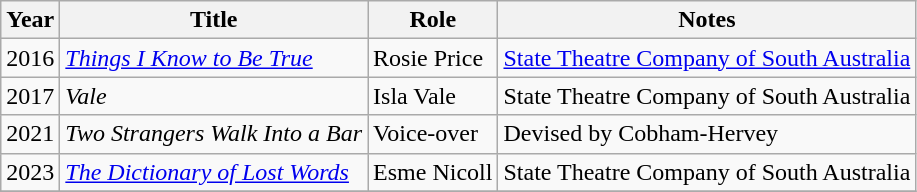<table class="wikitable">
<tr>
<th>Year</th>
<th>Title</th>
<th>Role</th>
<th class="wikitable">Notes</th>
</tr>
<tr>
<td>2016</td>
<td><em><a href='#'>Things I Know to Be True</a></em></td>
<td>Rosie Price</td>
<td><a href='#'>State Theatre Company of South Australia</a></td>
</tr>
<tr>
<td>2017</td>
<td><em>Vale</em></td>
<td>Isla Vale</td>
<td>State Theatre Company of South Australia</td>
</tr>
<tr>
<td>2021</td>
<td><em>Two Strangers Walk Into a Bar</em></td>
<td>Voice-over</td>
<td>Devised by Cobham-Hervey</td>
</tr>
<tr>
<td>2023</td>
<td><em><a href='#'>The Dictionary of Lost Words</a></em></td>
<td>Esme Nicoll</td>
<td>State Theatre Company of South Australia</td>
</tr>
<tr>
</tr>
</table>
